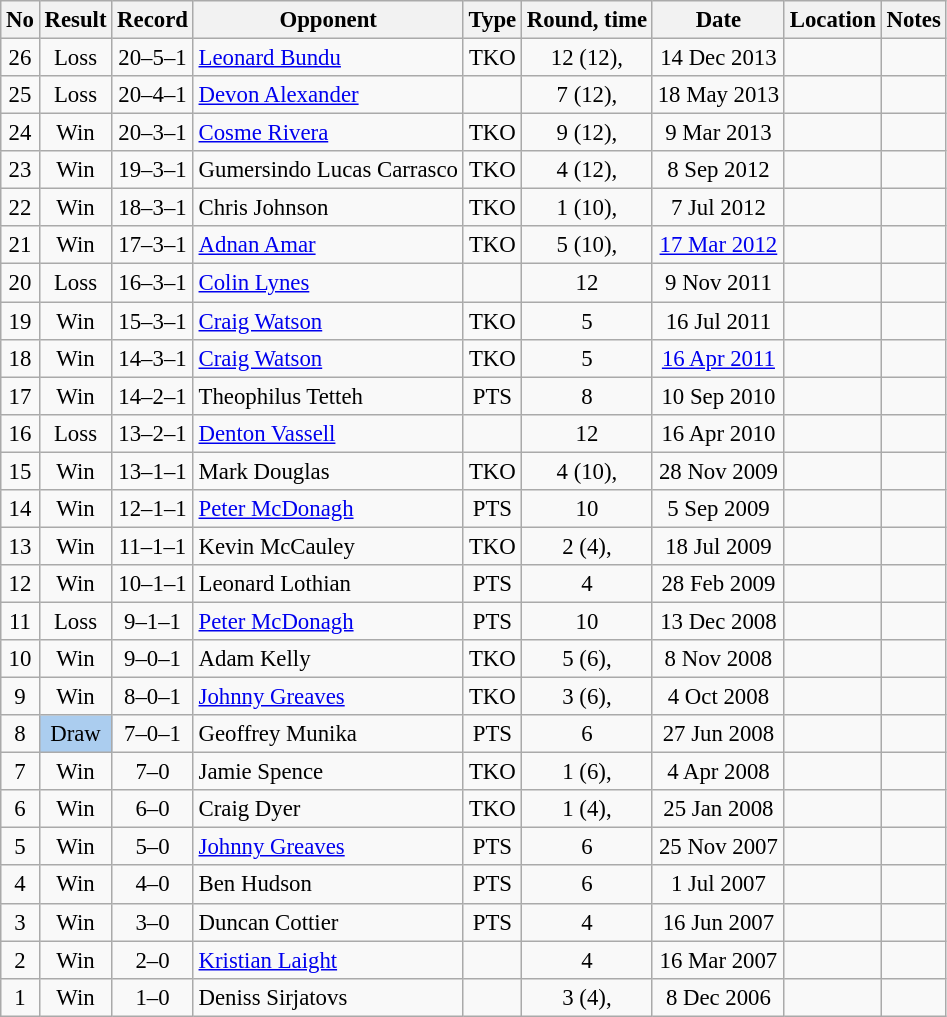<table class="wikitable" style="text-align:center; font-size:95%">
<tr>
<th>No</th>
<th>Result</th>
<th>Record</th>
<th>Opponent</th>
<th>Type</th>
<th>Round, time</th>
<th>Date</th>
<th>Location</th>
<th>Notes</th>
</tr>
<tr>
<td>26</td>
<td>Loss</td>
<td>20–5–1</td>
<td style="text-align:left;"> <a href='#'>Leonard Bundu</a></td>
<td>TKO</td>
<td>12 (12), </td>
<td>14 Dec 2013</td>
<td style="text-align:left;"> </td>
<td style="text-align:left;"></td>
</tr>
<tr>
<td>25</td>
<td>Loss</td>
<td>20–4–1</td>
<td style="text-align:left;"> <a href='#'>Devon Alexander</a></td>
<td></td>
<td>7 (12), </td>
<td>18 May 2013</td>
<td style="text-align:left;"> </td>
<td></td>
</tr>
<tr>
<td>24</td>
<td>Win</td>
<td>20–3–1</td>
<td style="text-align:left;"> <a href='#'>Cosme Rivera</a></td>
<td>TKO</td>
<td>9 (12), </td>
<td>9 Mar 2013</td>
<td style="text-align:left;"> </td>
<td style="text-align:left;"></td>
</tr>
<tr>
<td>23</td>
<td>Win</td>
<td>19–3–1</td>
<td style="text-align:left;"> Gumersindo Lucas Carrasco</td>
<td>TKO</td>
<td>4 (12), </td>
<td>8 Sep 2012</td>
<td style="text-align:left;"> </td>
<td style="text-align:left;"></td>
</tr>
<tr>
<td>22</td>
<td>Win</td>
<td>18–3–1</td>
<td style="text-align:left;"> Chris Johnson</td>
<td>TKO</td>
<td>1 (10), </td>
<td>7 Jul 2012</td>
<td style="text-align:left;"> </td>
<td></td>
</tr>
<tr>
<td>21</td>
<td>Win</td>
<td>17–3–1</td>
<td style="text-align:left;"> <a href='#'>Adnan Amar</a></td>
<td>TKO</td>
<td>5 (10), </td>
<td><a href='#'>17 Mar 2012</a></td>
<td style="text-align:left;"> </td>
<td></td>
</tr>
<tr>
<td>20</td>
<td>Loss</td>
<td>16–3–1</td>
<td style="text-align:left;"> <a href='#'>Colin Lynes</a></td>
<td></td>
<td>12</td>
<td>9 Nov 2011</td>
<td style="text-align:left;"> </td>
<td style="text-align:left;"></td>
</tr>
<tr>
<td>19</td>
<td>Win</td>
<td>15–3–1</td>
<td align=left> <a href='#'>Craig Watson</a></td>
<td>TKO</td>
<td>5 </td>
<td>16 Jul 2011</td>
<td align=left> </td>
<td align=left></td>
</tr>
<tr>
<td>18</td>
<td>Win</td>
<td>14–3–1</td>
<td align=left> <a href='#'>Craig Watson</a></td>
<td>TKO</td>
<td>5 </td>
<td><a href='#'>16 Apr 2011</a></td>
<td align=left> </td>
<td align=left></td>
</tr>
<tr>
<td>17</td>
<td>Win</td>
<td>14–2–1</td>
<td style="text-align:left;"> Theophilus Tetteh</td>
<td>PTS</td>
<td>8</td>
<td>10 Sep 2010</td>
<td style="text-align:left;"> </td>
<td style="text-align:left;"></td>
</tr>
<tr>
<td>16</td>
<td>Loss</td>
<td>13–2–1</td>
<td style="text-align:left;"> <a href='#'>Denton Vassell</a></td>
<td></td>
<td>12</td>
<td>16 Apr 2010</td>
<td style="text-align:left;"> </td>
<td style="text-align:left;"></td>
</tr>
<tr>
<td>15</td>
<td>Win</td>
<td>13–1–1</td>
<td style="text-align:left;"> Mark Douglas</td>
<td>TKO</td>
<td>4 (10), </td>
<td>28 Nov 2009</td>
<td style="text-align:left;"> </td>
<td style="text-align:left;"></td>
</tr>
<tr>
<td>14</td>
<td>Win</td>
<td>12–1–1</td>
<td style="text-align:left;"> <a href='#'>Peter McDonagh</a></td>
<td>PTS</td>
<td>10</td>
<td>5 Sep 2009</td>
<td style="text-align:left;"> </td>
<td style="text-align:left;"></td>
</tr>
<tr>
<td>13</td>
<td>Win</td>
<td>11–1–1</td>
<td style="text-align:left;"> Kevin McCauley</td>
<td>TKO</td>
<td>2 (4), </td>
<td>18 Jul 2009</td>
<td style="text-align:left;"> </td>
<td style="text-align:left;"></td>
</tr>
<tr>
<td>12</td>
<td>Win</td>
<td>10–1–1</td>
<td style="text-align:left;"> Leonard Lothian</td>
<td>PTS</td>
<td>4</td>
<td>28 Feb 2009</td>
<td style="text-align:left;"> </td>
<td style="text-align:left;"></td>
</tr>
<tr>
<td>11</td>
<td>Loss</td>
<td>9–1–1</td>
<td style="text-align:left;"> <a href='#'>Peter McDonagh</a></td>
<td>PTS</td>
<td>10</td>
<td>13 Dec 2008</td>
<td style="text-align:left;"> </td>
<td style="text-align:left;"></td>
</tr>
<tr>
<td>10</td>
<td>Win</td>
<td>9–0–1</td>
<td style="text-align:left;"> Adam Kelly</td>
<td>TKO</td>
<td>5 (6), </td>
<td>8 Nov 2008</td>
<td style="text-align:left;"> </td>
<td style="text-align:left;"></td>
</tr>
<tr>
<td>9</td>
<td>Win</td>
<td>8–0–1</td>
<td style="text-align:left;"> <a href='#'>Johnny Greaves</a></td>
<td>TKO</td>
<td>3 (6), </td>
<td>4 Oct 2008</td>
<td style="text-align:left;"> </td>
<td style="text-align:left;"></td>
</tr>
<tr>
<td>8</td>
<td style="background:#abcdef;">Draw</td>
<td>7–0–1</td>
<td style="text-align:left;"> Geoffrey Munika</td>
<td>PTS</td>
<td>6</td>
<td>27 Jun 2008</td>
<td style="text-align:left;"> </td>
<td style="text-align:left;"></td>
</tr>
<tr>
<td>7</td>
<td>Win</td>
<td>7–0</td>
<td style="text-align:left;"> Jamie Spence</td>
<td>TKO</td>
<td>1 (6), </td>
<td>4 Apr 2008</td>
<td style="text-align:left;"> </td>
<td style="text-align:left;"></td>
</tr>
<tr>
<td>6</td>
<td>Win</td>
<td>6–0</td>
<td style="text-align:left;"> Craig Dyer</td>
<td>TKO</td>
<td>1 (4), </td>
<td>25 Jan 2008</td>
<td style="text-align:left;"> </td>
<td style="text-align:left;"></td>
</tr>
<tr>
<td>5</td>
<td>Win</td>
<td>5–0</td>
<td style="text-align:left;"> <a href='#'>Johnny Greaves</a></td>
<td>PTS</td>
<td>6</td>
<td>25 Nov 2007</td>
<td style="text-align:left;"> </td>
<td style="text-align:left;"></td>
</tr>
<tr>
<td>4</td>
<td>Win</td>
<td>4–0</td>
<td style="text-align:left;"> Ben Hudson</td>
<td>PTS</td>
<td>6</td>
<td>1 Jul 2007</td>
<td style="text-align:left;"> </td>
<td style="text-align:left;"></td>
</tr>
<tr>
<td>3</td>
<td>Win</td>
<td>3–0</td>
<td style="text-align:left;"> Duncan Cottier</td>
<td>PTS</td>
<td>4</td>
<td>16 Jun 2007</td>
<td style="text-align:left;"> </td>
<td style="text-align:left;"></td>
</tr>
<tr>
<td>2</td>
<td>Win</td>
<td>2–0</td>
<td style="text-align:left;"> <a href='#'>Kristian Laight</a></td>
<td></td>
<td>4</td>
<td>16 Mar 2007</td>
<td style="text-align:left;"> </td>
<td style="text-align:left;"></td>
</tr>
<tr>
<td>1</td>
<td>Win</td>
<td>1–0</td>
<td style="text-align:left;"> Deniss Sirjatovs</td>
<td></td>
<td>3 (4), </td>
<td>8 Dec 2006</td>
<td style="text-align:left;"> </td>
<td></td>
</tr>
</table>
